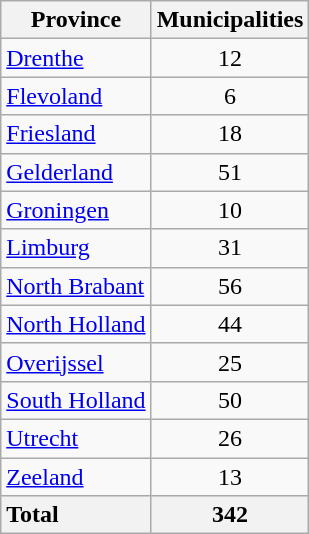<table class="wikitable sortable">
<tr>
<th>Province</th>
<th>Municipalities</th>
</tr>
<tr>
<td><a href='#'>Drenthe</a></td>
<td align="center">12</td>
</tr>
<tr>
<td><a href='#'>Flevoland</a></td>
<td align="center">6</td>
</tr>
<tr>
<td><a href='#'>Friesland</a></td>
<td align="center">18</td>
</tr>
<tr>
<td><a href='#'>Gelderland</a></td>
<td align="center">51</td>
</tr>
<tr>
<td><a href='#'>Groningen</a></td>
<td align="center">10</td>
</tr>
<tr>
<td><a href='#'>Limburg</a></td>
<td align="center">31</td>
</tr>
<tr>
<td><a href='#'>North Brabant</a></td>
<td align="center">56</td>
</tr>
<tr>
<td><a href='#'>North Holland</a></td>
<td align="center">44</td>
</tr>
<tr>
<td><a href='#'>Overijssel</a></td>
<td align="center">25</td>
</tr>
<tr>
<td><a href='#'>South Holland</a></td>
<td align="center">50</td>
</tr>
<tr>
<td><a href='#'>Utrecht</a></td>
<td align="center">26</td>
</tr>
<tr>
<td><a href='#'>Zeeland</a></td>
<td align="center">13</td>
</tr>
<tr>
<th style="text-align:left">Total</th>
<th style="text-align:center">342</th>
</tr>
</table>
